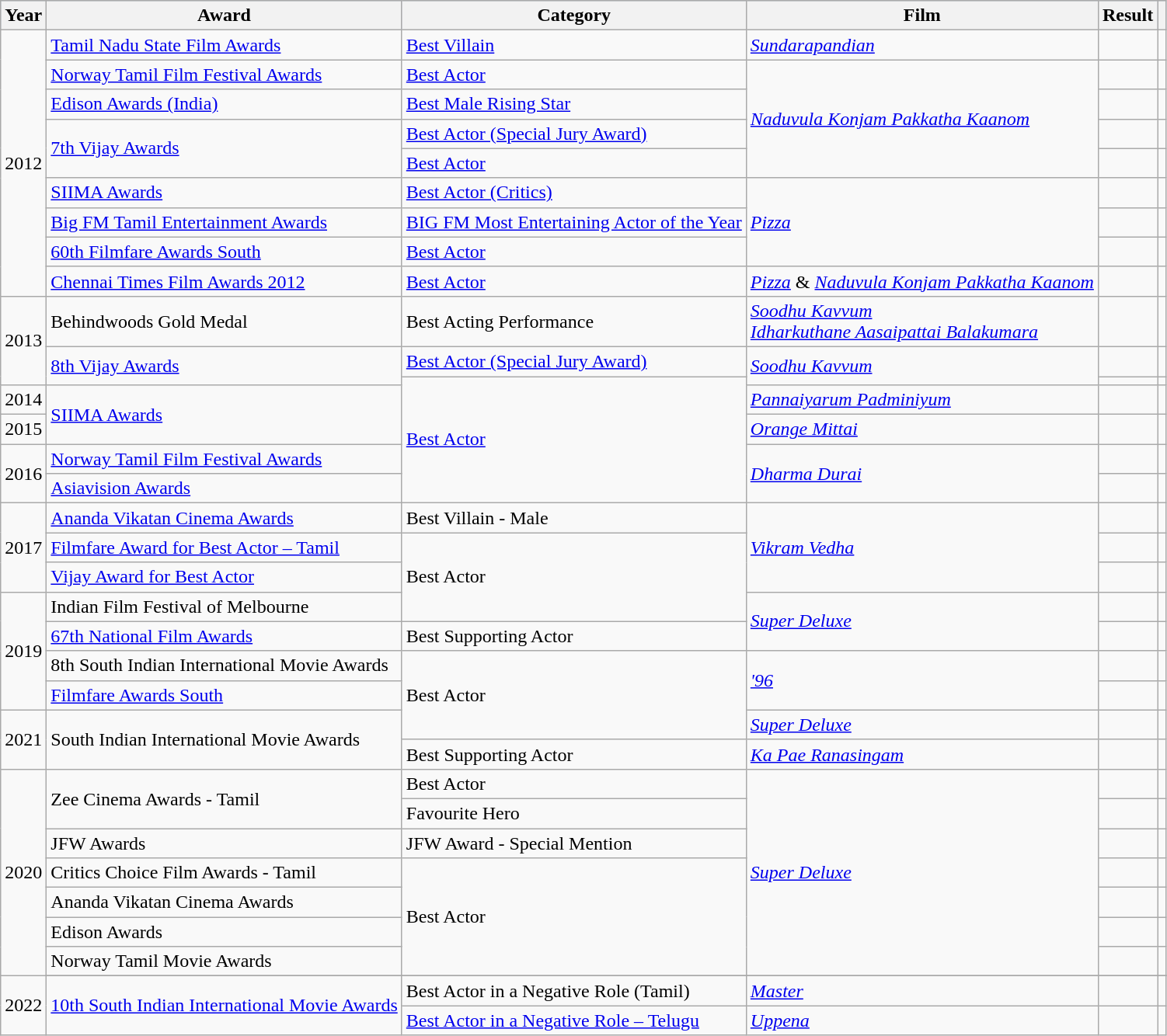<table class="wikitable">
<tr style="background:#B0C4DE;">
<th scope="col">Year</th>
<th scope="col">Award</th>
<th scope="col">Category</th>
<th scope="col">Film</th>
<th scope="col">Result</th>
<th scope="col" class="unsortable"></th>
</tr>
<tr>
<td rowspan="9">2012</td>
<td><a href='#'>Tamil Nadu State Film Awards</a></td>
<td><a href='#'>Best Villain</a></td>
<td rowspan="1"><em><a href='#'>Sundarapandian</a></em></td>
<td></td>
<td></td>
</tr>
<tr>
<td><a href='#'>Norway Tamil Film Festival Awards</a></td>
<td><a href='#'>Best Actor</a></td>
<td rowspan="4"><em><a href='#'>Naduvula Konjam Pakkatha Kaanom</a></em></td>
<td></td>
<td></td>
</tr>
<tr>
<td><a href='#'>Edison Awards (India)</a></td>
<td><a href='#'>Best Male Rising Star</a></td>
<td></td>
<td></td>
</tr>
<tr>
<td rowspan="2"><a href='#'>7th Vijay Awards</a></td>
<td><a href='#'>Best Actor (Special Jury Award)</a></td>
<td></td>
<td></td>
</tr>
<tr>
<td><a href='#'>Best Actor</a></td>
<td></td>
<td></td>
</tr>
<tr>
<td><a href='#'>SIIMA Awards</a></td>
<td><a href='#'>Best Actor (Critics)</a></td>
<td rowspan="3"><em><a href='#'>Pizza</a></em></td>
<td></td>
<td></td>
</tr>
<tr>
<td><a href='#'>Big FM Tamil Entertainment Awards</a></td>
<td><a href='#'>BIG FM Most Entertaining Actor of the Year</a></td>
<td></td>
<td></td>
</tr>
<tr>
<td><a href='#'>60th Filmfare Awards South</a></td>
<td><a href='#'>Best Actor</a></td>
<td></td>
<td></td>
</tr>
<tr>
<td><a href='#'>Chennai Times Film Awards 2012</a></td>
<td><a href='#'>Best Actor</a></td>
<td><em><a href='#'>Pizza</a></em> & <em><a href='#'>Naduvula Konjam Pakkatha Kaanom</a></em></td>
<td></td>
<td></td>
</tr>
<tr>
<td rowspan="3">2013</td>
<td>Behindwoods Gold Medal</td>
<td>Best Acting Performance</td>
<td><em><a href='#'>Soodhu Kavvum</a></em><br><em><a href='#'>Idharkuthane Aasaipattai Balakumara</a></em></td>
<td></td>
<td></td>
</tr>
<tr>
<td rowspan="2"><a href='#'>8th Vijay Awards</a></td>
<td><a href='#'>Best Actor (Special Jury Award)</a></td>
<td rowspan="2"><em><a href='#'>Soodhu Kavvum</a></em></td>
<td></td>
<td></td>
</tr>
<tr>
<td rowspan="5"><a href='#'>Best Actor</a></td>
<td></td>
<td></td>
</tr>
<tr>
<td rowspan="1">2014</td>
<td rowspan="2"><a href='#'>SIIMA Awards</a></td>
<td><em><a href='#'>Pannaiyarum Padminiyum</a></em></td>
<td></td>
<td></td>
</tr>
<tr>
<td rowspan="1">2015</td>
<td><em><a href='#'>Orange Mittai</a></em></td>
<td></td>
<td></td>
</tr>
<tr>
<td rowspan="2">2016</td>
<td><a href='#'>Norway Tamil Film Festival Awards</a></td>
<td rowspan="2"><em><a href='#'>Dharma Durai</a></em></td>
<td></td>
<td></td>
</tr>
<tr>
<td><a href='#'>Asiavision Awards</a></td>
<td></td>
<td></td>
</tr>
<tr>
<td rowspan="3">2017</td>
<td><a href='#'>Ananda Vikatan Cinema Awards</a></td>
<td>Best Villain - Male</td>
<td rowspan="3"><em><a href='#'>Vikram Vedha</a></em></td>
<td></td>
<td></td>
</tr>
<tr>
<td><a href='#'>Filmfare Award for Best Actor – Tamil</a></td>
<td rowspan="3">Best Actor</td>
<td></td>
<td></td>
</tr>
<tr>
<td><a href='#'>Vijay Award for Best Actor</a></td>
<td></td>
<td></td>
</tr>
<tr>
<td rowspan="4">2019</td>
<td>Indian Film Festival of Melbourne</td>
<td rowspan="2"><em><a href='#'>Super Deluxe</a></em></td>
<td></td>
<td></td>
</tr>
<tr>
<td><a href='#'>67th National Film Awards</a></td>
<td>Best Supporting Actor</td>
<td></td>
<td></td>
</tr>
<tr>
<td>8th South Indian International Movie Awards</td>
<td rowspan="3">Best Actor</td>
<td rowspan="2"><em><a href='#'>'96</a></em></td>
<td></td>
<td></td>
</tr>
<tr>
<td><a href='#'>Filmfare Awards South</a></td>
<td></td>
<td></td>
</tr>
<tr>
<td rowspan="2">2021</td>
<td rowspan="2">South Indian International Movie Awards</td>
<td rowspan="1"><em><a href='#'>Super Deluxe</a></em></td>
<td></td>
<td></td>
</tr>
<tr>
<td>Best Supporting Actor</td>
<td rowspan="1"><em><a href='#'>Ka Pae Ranasingam</a></em></td>
<td></td>
<td></td>
</tr>
<tr>
<td rowspan="7">2020</td>
<td rowspan="2">Zee Cinema Awards - Tamil</td>
<td>Best Actor</td>
<td rowspan="7"><em><a href='#'>Super Deluxe</a></em></td>
<td></td>
<td></td>
</tr>
<tr>
<td>Favourite Hero</td>
<td></td>
<td></td>
</tr>
<tr>
<td>JFW Awards</td>
<td>JFW Award - Special Mention</td>
<td></td>
<td></td>
</tr>
<tr>
<td>Critics Choice Film Awards - Tamil</td>
<td rowspan="4">Best Actor</td>
<td></td>
<td></td>
</tr>
<tr>
<td>Ananda Vikatan Cinema Awards</td>
<td></td>
<td></td>
</tr>
<tr>
<td>Edison Awards</td>
<td></td>
<td></td>
</tr>
<tr>
<td>Norway Tamil Movie Awards</td>
<td></td>
<td></td>
</tr>
<tr>
<td rowspan="3">2022</td>
</tr>
<tr>
<td rowspan="2"><a href='#'>10th South Indian International Movie Awards</a></td>
<td>Best Actor in a Negative Role (Tamil)</td>
<td rowspan="1"><em><a href='#'>Master</a></em></td>
<td></td>
<td></td>
</tr>
<tr>
<td><a href='#'>Best Actor in a Negative Role – Telugu</a></td>
<td rowspan="1"><em><a href='#'>Uppena</a></em></td>
<td></td>
<td></td>
</tr>
</table>
